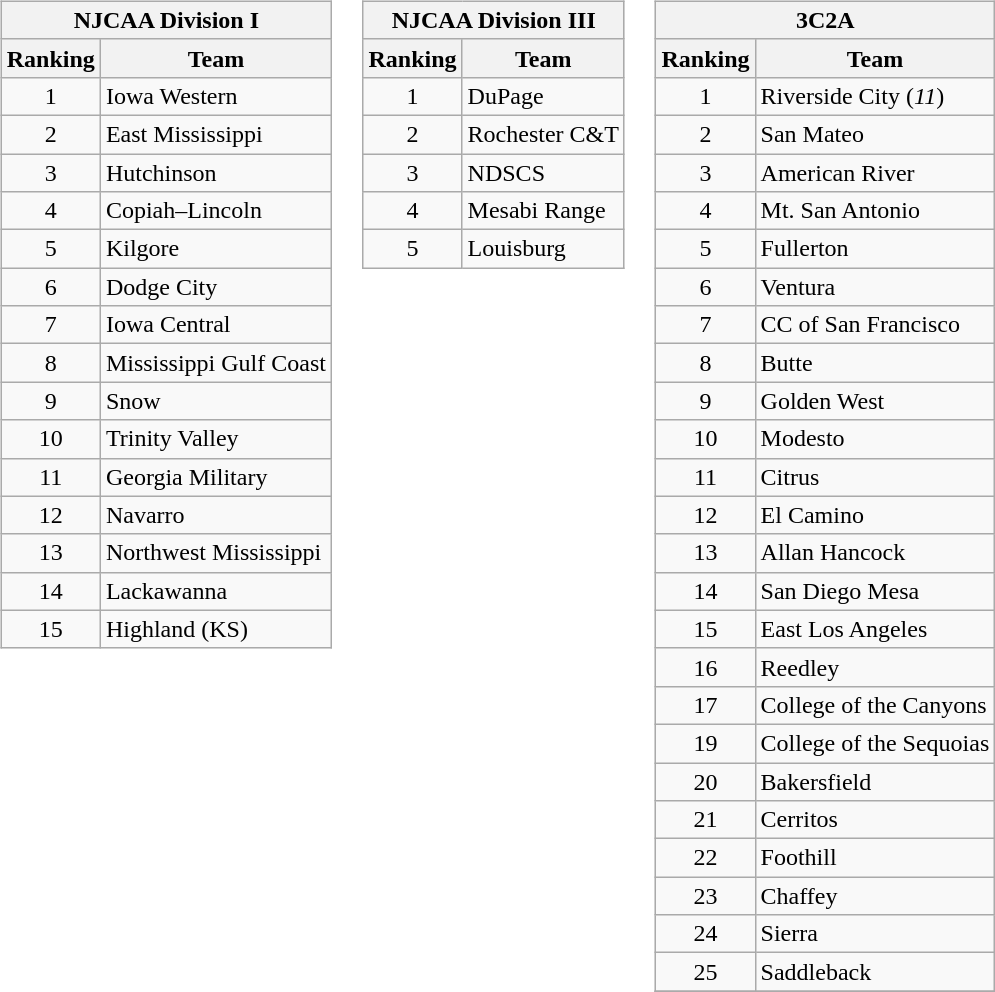<table>
<tr style="vertical-align:top;">
<td><br><table class="wikitable" style="text-align:center;">
<tr>
<th colspan=2>NJCAA Division I</th>
</tr>
<tr>
<th>Ranking</th>
<th>Team</th>
</tr>
<tr>
<td>1</td>
<td align=left>Iowa Western</td>
</tr>
<tr>
<td>2</td>
<td align=left>East Mississippi</td>
</tr>
<tr>
<td>3</td>
<td align=left>Hutchinson</td>
</tr>
<tr>
<td>4</td>
<td align=left>Copiah–Lincoln</td>
</tr>
<tr>
<td>5</td>
<td align=left>Kilgore</td>
</tr>
<tr>
<td>6</td>
<td align=left>Dodge City</td>
</tr>
<tr>
<td>7</td>
<td align=left>Iowa Central</td>
</tr>
<tr>
<td>8</td>
<td align=left>Mississippi Gulf Coast</td>
</tr>
<tr>
<td>9</td>
<td align=left>Snow</td>
</tr>
<tr>
<td>10</td>
<td align=left>Trinity Valley</td>
</tr>
<tr>
<td>11</td>
<td align=left>Georgia Military</td>
</tr>
<tr>
<td>12</td>
<td align=left>Navarro</td>
</tr>
<tr>
<td>13</td>
<td align=left>Northwest Mississippi</td>
</tr>
<tr>
<td>14</td>
<td align=left>Lackawanna</td>
</tr>
<tr>
<td>15</td>
<td align=left>Highland (KS)</td>
</tr>
</table>
</td>
<td><br><table class="wikitable" style="text-align:center;">
<tr>
<th colspan=2>NJCAA Division III</th>
</tr>
<tr>
<th>Ranking</th>
<th>Team</th>
</tr>
<tr>
<td>1</td>
<td align=left>DuPage</td>
</tr>
<tr>
<td>2</td>
<td align=left>Rochester C&T</td>
</tr>
<tr>
<td>3</td>
<td align=left>NDSCS</td>
</tr>
<tr>
<td>4</td>
<td align=left>Mesabi Range</td>
</tr>
<tr>
<td>5</td>
<td align=left>Louisburg</td>
</tr>
</table>
</td>
<td><br><table class="wikitable" style="text-align:center;">
<tr>
<th colspan=2>3C2A</th>
</tr>
<tr>
<th>Ranking</th>
<th>Team</th>
</tr>
<tr>
<td>1</td>
<td align=left>Riverside City (<em>11</em>)</td>
</tr>
<tr>
<td>2</td>
<td align=left>San Mateo</td>
</tr>
<tr>
<td>3</td>
<td align=left>American River</td>
</tr>
<tr>
<td>4</td>
<td align=left>Mt. San Antonio</td>
</tr>
<tr>
<td>5</td>
<td align=left>Fullerton</td>
</tr>
<tr>
<td>6</td>
<td align=left>Ventura</td>
</tr>
<tr>
<td>7</td>
<td align=left>CC of San Francisco</td>
</tr>
<tr>
<td>8</td>
<td align=left>Butte</td>
</tr>
<tr>
<td>9</td>
<td align=left>Golden West</td>
</tr>
<tr>
<td>10</td>
<td align=left>Modesto</td>
</tr>
<tr>
<td>11</td>
<td align=left>Citrus</td>
</tr>
<tr>
<td>12</td>
<td align=left>El Camino</td>
</tr>
<tr>
<td>13</td>
<td align=left>Allan Hancock</td>
</tr>
<tr>
<td>14</td>
<td align=left>San Diego Mesa</td>
</tr>
<tr>
<td>15</td>
<td align=left>East Los Angeles</td>
</tr>
<tr>
<td>16</td>
<td align=left>Reedley</td>
</tr>
<tr>
<td>17</td>
<td align=left>College of the Canyons</td>
</tr>
<tr>
<td>19</td>
<td align=left>College of the Sequoias</td>
</tr>
<tr>
<td>20</td>
<td align=left>Bakersfield</td>
</tr>
<tr>
<td>21</td>
<td align=left>Cerritos</td>
</tr>
<tr>
<td>22</td>
<td align=left>Foothill</td>
</tr>
<tr>
<td>23</td>
<td align=left>Chaffey</td>
</tr>
<tr>
<td>24</td>
<td align=left>Sierra</td>
</tr>
<tr>
<td>25</td>
<td align=left>Saddleback</td>
</tr>
<tr>
</tr>
</table>
</td>
</tr>
</table>
